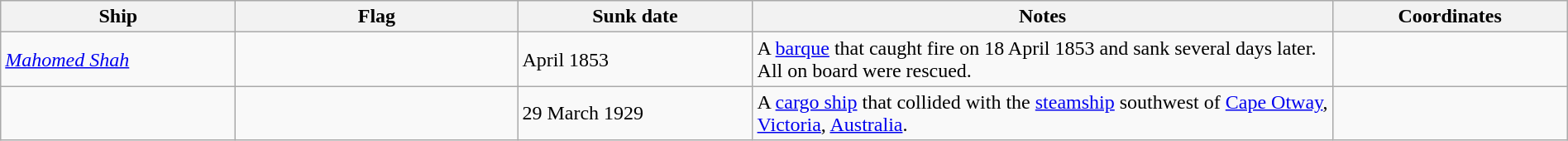<table class="wikitable sortable" style="width:100%" |>
<tr>
<th style="width:15%">Ship</th>
<th style="width:18%">Flag</th>
<th style="width:15%">Sunk date</th>
<th style="width:37%">Notes</th>
<th style="width:15%">Coordinates</th>
</tr>
<tr>
<td><a href='#'><em>Mahomed Shah</em></a></td>
<td></td>
<td>April 1853</td>
<td>A <a href='#'>barque</a> that caught fire on 18 April 1853 and sank several days later. All on board were rescued.</td>
<td></td>
</tr>
<tr>
<td></td>
<td></td>
<td>29 March 1929</td>
<td>A <a href='#'>cargo ship</a> that collided with the <a href='#'>steamship</a>   southwest of <a href='#'>Cape Otway</a>, <a href='#'>Victoria</a>, <a href='#'>Australia</a>.</td>
<td></td>
</tr>
</table>
